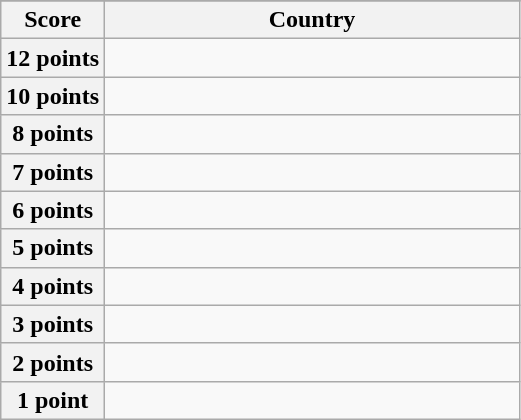<table class="wikitable">
<tr>
</tr>
<tr>
<th scope="col" width="20%">Score</th>
<th scope="col">Country</th>
</tr>
<tr>
<th scope="row">12 points</th>
<td></td>
</tr>
<tr>
<th scope="row">10 points</th>
<td></td>
</tr>
<tr>
<th scope="row">8 points</th>
<td></td>
</tr>
<tr>
<th scope="row">7 points</th>
<td></td>
</tr>
<tr>
<th scope="row">6 points</th>
<td></td>
</tr>
<tr>
<th scope="row">5 points</th>
<td></td>
</tr>
<tr>
<th scope="row">4 points</th>
<td></td>
</tr>
<tr>
<th scope="row">3 points</th>
<td></td>
</tr>
<tr>
<th scope="row">2 points</th>
<td></td>
</tr>
<tr>
<th scope="row">1 point</th>
<td></td>
</tr>
</table>
